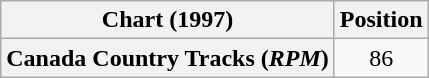<table class="wikitable plainrowheaders" style="text-align:center">
<tr>
<th>Chart (1997)</th>
<th>Position</th>
</tr>
<tr>
<th scope="row">Canada Country Tracks (<em>RPM</em>)</th>
<td>86</td>
</tr>
</table>
